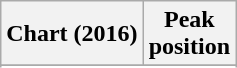<table class="wikitable sortable plainrowheaders" style="text-align:center">
<tr>
<th scope="col">Chart (2016)</th>
<th scope="col">Peak<br> position</th>
</tr>
<tr>
</tr>
<tr>
</tr>
<tr>
</tr>
</table>
